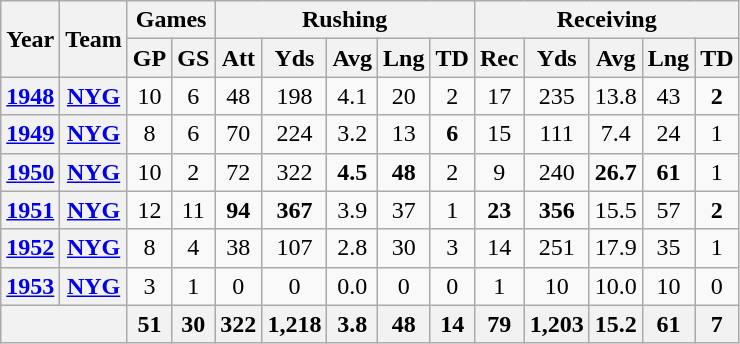<table class="wikitable" style="text-align:center;">
<tr>
<th rowspan="2">Year</th>
<th rowspan="2">Team</th>
<th colspan="2">Games</th>
<th colspan="5">Rushing</th>
<th colspan="5">Receiving</th>
</tr>
<tr>
<th>GP</th>
<th>GS</th>
<th>Att</th>
<th>Yds</th>
<th>Avg</th>
<th>Lng</th>
<th>TD</th>
<th>Rec</th>
<th>Yds</th>
<th>Avg</th>
<th>Lng</th>
<th>TD</th>
</tr>
<tr>
<th><a href='#'>1948</a></th>
<th><a href='#'>NYG</a></th>
<td>10</td>
<td>6</td>
<td>48</td>
<td>198</td>
<td>4.1</td>
<td>20</td>
<td>2</td>
<td>17</td>
<td>235</td>
<td>13.8</td>
<td>43</td>
<td><strong>2</strong></td>
</tr>
<tr>
<th><a href='#'>1949</a></th>
<th><a href='#'>NYG</a></th>
<td>8</td>
<td>6</td>
<td>70</td>
<td>224</td>
<td>3.2</td>
<td>13</td>
<td><strong>6</strong></td>
<td>15</td>
<td>111</td>
<td>7.4</td>
<td>24</td>
<td>1</td>
</tr>
<tr>
<th><a href='#'>1950</a></th>
<th><a href='#'>NYG</a></th>
<td>10</td>
<td>2</td>
<td>72</td>
<td>322</td>
<td><strong>4.5</strong></td>
<td><strong>48</strong></td>
<td>2</td>
<td>9</td>
<td>240</td>
<td><strong>26.7</strong></td>
<td><strong>61</strong></td>
<td>1</td>
</tr>
<tr>
<th><a href='#'>1951</a></th>
<th><a href='#'>NYG</a></th>
<td>12</td>
<td>11</td>
<td><strong>94</strong></td>
<td><strong>367</strong></td>
<td>3.9</td>
<td>37</td>
<td>1</td>
<td><strong>23</strong></td>
<td><strong>356</strong></td>
<td>15.5</td>
<td>57</td>
<td><strong>2</strong></td>
</tr>
<tr>
<th><a href='#'>1952</a></th>
<th><a href='#'>NYG</a></th>
<td>8</td>
<td>4</td>
<td>38</td>
<td>107</td>
<td>2.8</td>
<td>30</td>
<td>3</td>
<td>14</td>
<td>251</td>
<td>17.9</td>
<td>35</td>
<td>1</td>
</tr>
<tr>
<th><a href='#'>1953</a></th>
<th><a href='#'>NYG</a></th>
<td>3</td>
<td>1</td>
<td>0</td>
<td>0</td>
<td>0.0</td>
<td>0</td>
<td>0</td>
<td>1</td>
<td>10</td>
<td>10.0</td>
<td>10</td>
<td>0</td>
</tr>
<tr>
<th colspan="2"></th>
<th>51</th>
<th>30</th>
<th>322</th>
<th>1,218</th>
<th>3.8</th>
<th>48</th>
<th>14</th>
<th>79</th>
<th>1,203</th>
<th>15.2</th>
<th>61</th>
<th>7</th>
</tr>
</table>
